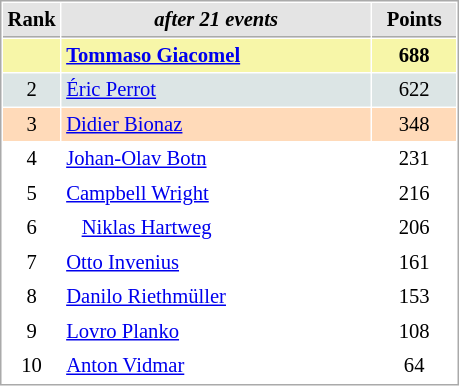<table cellspacing="1" cellpadding="3" style="border:1px solid #AAAAAA;font-size:86%">
<tr style="background-color: #E4E4E4;">
<th style="border-bottom:1px solid #AAAAAA; width: 10px;">Rank</th>
<th style="border-bottom:1px solid #AAAAAA; width: 200px;"><em>after 21 events</em></th>
<th style="border-bottom:1px solid #AAAAAA; width: 50px;">Points</th>
</tr>
<tr style="background:#f7f6a8;">
<td align=center></td>
<td> <strong><a href='#'>Tommaso Giacomel</a></strong></td>
<td align=center><strong>688</strong></td>
</tr>
<tr style="background:#dce5e5;">
<td align=center>2</td>
<td> <a href='#'>Éric Perrot</a></td>
<td align=center>622</td>
</tr>
<tr style="background:#ffdab9;">
<td align=center>3</td>
<td> <a href='#'>Didier Bionaz</a></td>
<td align=center>348</td>
</tr>
<tr>
<td align=center>4</td>
<td> <a href='#'>Johan-Olav Botn</a></td>
<td align=center>231</td>
</tr>
<tr>
<td align=center>5</td>
<td> <a href='#'>Campbell Wright</a></td>
<td align=center>216</td>
</tr>
<tr>
<td align=center>6</td>
<td>   <a href='#'>Niklas Hartweg</a></td>
<td align=center>206</td>
</tr>
<tr>
<td align=center>7</td>
<td> <a href='#'>Otto Invenius</a></td>
<td align=center>161</td>
</tr>
<tr>
<td align=center>8</td>
<td> <a href='#'>Danilo Riethmüller</a></td>
<td align=center>153</td>
</tr>
<tr>
<td align=center>9</td>
<td> <a href='#'>Lovro Planko</a></td>
<td align=center>108</td>
</tr>
<tr>
<td align=center>10</td>
<td> <a href='#'>Anton Vidmar</a></td>
<td align=center>64</td>
</tr>
</table>
